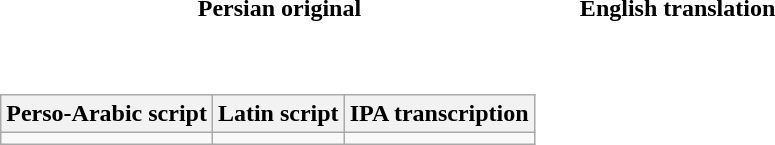<table cellpadding="6">
<tr>
<th>Persian original</th>
<th>English translation</th>
</tr>
<tr style="white-space:nowrap;">
<td><br><table class="wikitable">
<tr>
<th>Perso-Arabic script</th>
<th>Latin script</th>
<th>IPA transcription</th>
</tr>
<tr style="vertical-align:top;white-space:nowrap;">
<td></td>
<td></td>
<td></td>
</tr>
</table>
</td>
<td></td>
</tr>
</table>
